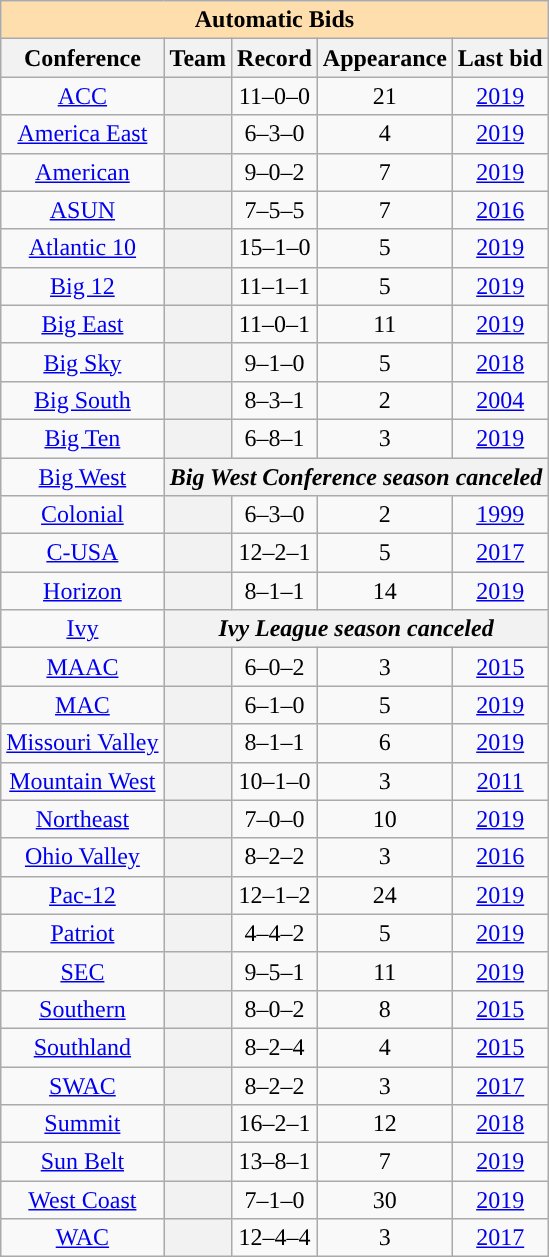<table class="wikitable sortable plainrowheaders" style="text-align:center;">
<tr>
<th colspan="6" style="background:#ffdead;">Automatic Bids</th>
</tr>
<tr>
<th scope="col">Conference</th>
<th scope="col">Team</th>
<th scope="col" data-sort-type="number">Record</th>
<th scope="col">Appearance</th>
<th scope="col">Last bid</th>
</tr>
<tr>
<td><a href='#'>ACC</a></td>
<th scope="row" style="text-align:center; "><a href='#'></a></th>
<td>11–0–0</td>
<td>21</td>
<td><a href='#'>2019</a></td>
</tr>
<tr>
<td><a href='#'>America East</a></td>
<th scope="row" style="text-align:center; "><a href='#'></a></th>
<td>6–3–0</td>
<td>4</td>
<td><a href='#'>2019</a></td>
</tr>
<tr>
<td><a href='#'>American</a></td>
<th scope="row" style="text-align:center; "><a href='#'></a></th>
<td>9–0–2</td>
<td>7</td>
<td><a href='#'>2019</a></td>
</tr>
<tr>
<td><a href='#'>ASUN</a></td>
<th scope="row" style="text-align:center; "><a href='#'></a></th>
<td>7–5–5</td>
<td>7</td>
<td><a href='#'>2016</a></td>
</tr>
<tr>
<td><a href='#'>Atlantic 10</a></td>
<th scope="row" style="text-align:center; "><a href='#'></a></th>
<td>15–1–0</td>
<td>5</td>
<td><a href='#'>2019</a></td>
</tr>
<tr>
<td><a href='#'>Big 12</a></td>
<th scope="row" style="text-align:center; "><a href='#'></a></th>
<td>11–1–1</td>
<td>5</td>
<td><a href='#'>2019</a></td>
</tr>
<tr>
<td><a href='#'>Big East</a></td>
<th scope="row" style="text-align:center; "><a href='#'></a></th>
<td>11–0–1</td>
<td>11</td>
<td><a href='#'>2019</a></td>
</tr>
<tr>
<td><a href='#'>Big Sky</a></td>
<th scope="row" style="text-align:center; "><a href='#'></a></th>
<td>9–1–0</td>
<td>5</td>
<td><a href='#'>2018</a></td>
</tr>
<tr>
<td><a href='#'>Big South</a></td>
<th scope="row" style="text-align:center; "><a href='#'></a></th>
<td>8–3–1</td>
<td>2</td>
<td><a href='#'>2004</a></td>
</tr>
<tr>
<td><a href='#'>Big Ten</a></td>
<th scope="row" style="text-align:center; "><a href='#'></a></th>
<td>6–8–1</td>
<td>3</td>
<td><a href='#'>2019</a></td>
</tr>
<tr>
<td><a href='#'>Big West</a></td>
<th scope="row"style="text-align:center"colspan=4><em>Big West Conference season canceled</em></th>
</tr>
<tr>
<td><a href='#'>Colonial</a></td>
<th scope="row" style="text-align:center; "><a href='#'></a></th>
<td>6–3–0</td>
<td>2</td>
<td><a href='#'>1999</a></td>
</tr>
<tr>
<td><a href='#'>C-USA</a></td>
<th scope="row" style="text-align:center; "><a href='#'></a></th>
<td>12–2–1</td>
<td>5</td>
<td><a href='#'>2017</a></td>
</tr>
<tr>
<td><a href='#'>Horizon</a></td>
<th scope="row" style="text-align:center; "><a href='#'></a></th>
<td>8–1–1</td>
<td>14</td>
<td><a href='#'>2019</a></td>
</tr>
<tr>
<td><a href='#'>Ivy</a></td>
<th scope="row"style="text-align:center"colspan=4><em>Ivy League season canceled</em></th>
</tr>
<tr>
<td><a href='#'>MAAC</a></td>
<th scope="row" style="text-align:center; "><a href='#'></a></th>
<td>6–0–2</td>
<td>3</td>
<td><a href='#'>2015</a></td>
</tr>
<tr>
<td><a href='#'>MAC</a></td>
<th scope="row" style="text-align:center; "><a href='#'></a></th>
<td>6–1–0</td>
<td>5</td>
<td><a href='#'>2019</a></td>
</tr>
<tr>
<td><a href='#'>Missouri Valley</a></td>
<th scope="row" style="text-align:center; "><a href='#'></a></th>
<td>8–1–1</td>
<td>6</td>
<td><a href='#'>2019</a></td>
</tr>
<tr>
<td><a href='#'>Mountain West</a></td>
<th scope="row" style="text-align:center; "><a href='#'></a></th>
<td>10–1–0</td>
<td>3</td>
<td><a href='#'>2011</a></td>
</tr>
<tr>
<td><a href='#'>Northeast</a></td>
<th scope="row" style="text-align:center; "><a href='#'></a></th>
<td>7–0–0</td>
<td>10</td>
<td><a href='#'>2019</a></td>
</tr>
<tr>
<td><a href='#'>Ohio Valley</a></td>
<th scope="row" style="text-align:center; "><a href='#'></a></th>
<td>8–2–2</td>
<td>3</td>
<td><a href='#'>2016</a></td>
</tr>
<tr>
<td><a href='#'>Pac-12</a></td>
<th scope="row" style="text-align:center; "><a href='#'></a></th>
<td>12–1–2</td>
<td>24</td>
<td><a href='#'>2019</a></td>
</tr>
<tr>
<td><a href='#'>Patriot</a></td>
<th scope="row" style="text-align:center; "><a href='#'></a></th>
<td>4–4–2</td>
<td>5</td>
<td><a href='#'>2019</a></td>
</tr>
<tr>
<td><a href='#'>SEC</a></td>
<th scope="row" style="text-align:center; "><a href='#'></a></th>
<td>9–5–1</td>
<td>11</td>
<td><a href='#'>2019</a></td>
</tr>
<tr>
<td><a href='#'>Southern</a></td>
<th scope="row" style="text-align:center; "><a href='#'></a></th>
<td>8–0–2</td>
<td>8</td>
<td><a href='#'>2015</a></td>
</tr>
<tr>
<td><a href='#'>Southland</a></td>
<th scope="row" style="text-align:center; "><a href='#'></a></th>
<td>8–2–4</td>
<td>4</td>
<td><a href='#'>2015</a></td>
</tr>
<tr>
<td><a href='#'>SWAC</a></td>
<th scope="row" style="text-align:center; "><a href='#'></a></th>
<td>8–2–2</td>
<td>3</td>
<td><a href='#'>2017</a></td>
</tr>
<tr>
<td><a href='#'>Summit</a></td>
<th scope="row" style="text-align:center; "><a href='#'></a></th>
<td>16–2–1</td>
<td>12</td>
<td><a href='#'>2018</a></td>
</tr>
<tr>
<td><a href='#'>Sun Belt</a></td>
<th scope="row" style="text-align:center; "><a href='#'></a></th>
<td>13–8–1</td>
<td>7</td>
<td><a href='#'>2019</a></td>
</tr>
<tr>
<td><a href='#'>West Coast</a></td>
<th scope="row" style="text-align:center; "><a href='#'></a></th>
<td>7–1–0</td>
<td>30</td>
<td><a href='#'>2019</a></td>
</tr>
<tr>
<td><a href='#'>WAC</a></td>
<th scope="row" style="text-align:center; "><a href='#'></a></th>
<td>12–4–4</td>
<td>3</td>
<td><a href='#'>2017</a></td>
</tr>
</table>
